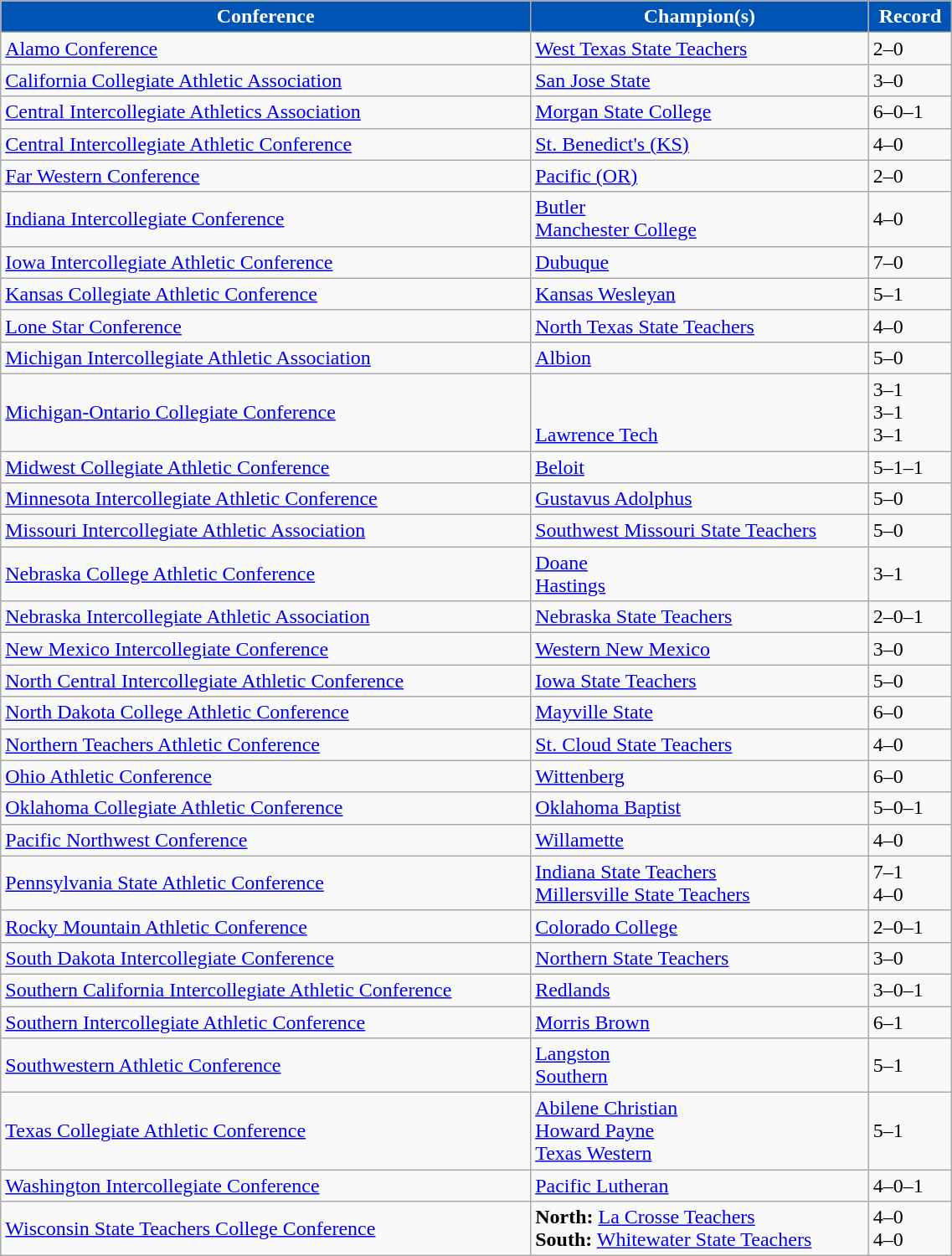<table class="wikitable" width="60%">
<tr>
<th style="background:#0054B3; color:#FFFFFF;">Conference</th>
<th style="background:#0054B3; color:#FFFFFF;">Champion(s)</th>
<th style="background:#0054B3; color:#FFFFFF;">Record</th>
</tr>
<tr align="left">
<td><a href='#'>Alamo Conference</a></td>
<td><a href='#'>West Texas State Teachers</a></td>
<td>2–0</td>
</tr>
<tr align="left">
<td><a href='#'>California Collegiate Athletic Association</a></td>
<td><a href='#'>San Jose State</a></td>
<td>3–0</td>
</tr>
<tr align="left"">
<td><a href='#'>Central Intercollegiate Athletics Association</a></td>
<td><a href='#'>Morgan State College</a></td>
<td>6–0–1</td>
</tr>
<tr align="left">
<td><a href='#'>Central Intercollegiate Athletic Conference</a></td>
<td><a href='#'>St. Benedict's (KS)</a></td>
<td>4–0</td>
</tr>
<tr align="left">
<td><a href='#'>Far Western Conference</a></td>
<td><a href='#'>Pacific (OR)</a></td>
<td>2–0</td>
</tr>
<tr align="left">
<td><a href='#'>Indiana Intercollegiate Conference</a></td>
<td><a href='#'>Butler</a><br><a href='#'>Manchester College</a></td>
<td>4–0</td>
</tr>
<tr align="left">
<td><a href='#'>Iowa Intercollegiate Athletic Conference</a></td>
<td><a href='#'>Dubuque</a></td>
<td>7–0</td>
</tr>
<tr align="left">
<td><a href='#'>Kansas Collegiate Athletic Conference</a></td>
<td><a href='#'>Kansas Wesleyan</a></td>
<td>5–1</td>
</tr>
<tr align="left">
<td><a href='#'>Lone Star Conference</a></td>
<td><a href='#'>North Texas State Teachers</a></td>
<td>4–0</td>
</tr>
<tr align="left">
<td><a href='#'>Michigan Intercollegiate Athletic Association</a></td>
<td><a href='#'>Albion</a></td>
<td>5–0</td>
</tr>
<tr align="left">
<td><a href='#'>Michigan-Ontario Collegiate Conference</a></td>
<td><br><br><a href='#'>Lawrence Tech</a></td>
<td>3–1<br>3–1<br>3–1</td>
</tr>
<tr align="left">
<td><a href='#'>Midwest Collegiate Athletic Conference</a></td>
<td><a href='#'>Beloit</a></td>
<td>5–1–1</td>
</tr>
<tr align="left">
<td><a href='#'>Minnesota Intercollegiate Athletic Conference</a></td>
<td><a href='#'>Gustavus Adolphus</a></td>
<td>5–0</td>
</tr>
<tr align="left">
<td><a href='#'>Missouri Intercollegiate Athletic Association</a></td>
<td><a href='#'>Southwest Missouri State Teachers</a></td>
<td>5–0</td>
</tr>
<tr align="left">
<td><a href='#'>Nebraska College Athletic Conference</a></td>
<td><a href='#'>Doane</a><br><a href='#'>Hastings</a></td>
<td>3–1</td>
</tr>
<tr align="left">
<td><a href='#'>Nebraska Intercollegiate Athletic Association</a></td>
<td><a href='#'>Nebraska State Teachers</a></td>
<td>2–0–1</td>
</tr>
<tr align="left">
<td><a href='#'>New Mexico Intercollegiate Conference</a></td>
<td><a href='#'>Western New Mexico</a></td>
<td>3–0</td>
</tr>
<tr align="left">
<td><a href='#'>North Central Intercollegiate Athletic Conference</a></td>
<td><a href='#'>Iowa State Teachers</a></td>
<td>5–0</td>
</tr>
<tr align="left">
<td><a href='#'>North Dakota College Athletic Conference</a></td>
<td><a href='#'>Mayville State</a></td>
<td>6–0</td>
</tr>
<tr align="left">
<td><a href='#'>Northern Teachers Athletic Conference</a></td>
<td><a href='#'>St. Cloud State Teachers</a></td>
<td>4–0</td>
</tr>
<tr align="left">
<td><a href='#'>Ohio Athletic Conference</a></td>
<td><a href='#'>Wittenberg</a></td>
<td>6–0</td>
</tr>
<tr align="left">
<td><a href='#'>Oklahoma Collegiate Athletic Conference</a></td>
<td><a href='#'>Oklahoma Baptist</a></td>
<td>5–0–1</td>
</tr>
<tr align="left">
<td><a href='#'>Pacific Northwest Conference</a></td>
<td><a href='#'>Willamette</a></td>
<td>4–0</td>
</tr>
<tr align="left">
<td><a href='#'>Pennsylvania State Athletic Conference</a></td>
<td><a href='#'>Indiana State Teachers</a><br><a href='#'>Millersville State Teachers</a></td>
<td>7–1<br>4–0</td>
</tr>
<tr align="left">
<td><a href='#'>Rocky Mountain Athletic Conference</a></td>
<td><a href='#'>Colorado College</a></td>
<td>2–0–1</td>
</tr>
<tr align="left">
<td><a href='#'>South Dakota Intercollegiate Conference</a></td>
<td><a href='#'>Northern State Teachers</a></td>
<td>3–0</td>
</tr>
<tr align="left">
<td><a href='#'>Southern California Intercollegiate Athletic Conference</a></td>
<td><a href='#'>Redlands</a></td>
<td>3–0–1</td>
</tr>
<tr align="left">
<td><a href='#'>Southern Intercollegiate Athletic Conference</a></td>
<td><a href='#'>Morris Brown</a></td>
<td>6–1</td>
</tr>
<tr align="left">
<td><a href='#'>Southwestern Athletic Conference</a></td>
<td><a href='#'>Langston</a><br><a href='#'>Southern</a></td>
<td>5–1</td>
</tr>
<tr align="left">
<td><a href='#'>Texas Collegiate Athletic Conference</a></td>
<td><a href='#'>Abilene Christian</a><br><a href='#'>Howard Payne</a><br><a href='#'>Texas Western</a></td>
<td>5–1</td>
</tr>
<tr align="left">
<td><a href='#'>Washington Intercollegiate Conference</a></td>
<td><a href='#'>Pacific Lutheran</a></td>
<td>4–0–1</td>
</tr>
<tr align="left">
<td><a href='#'>Wisconsin State Teachers College Conference</a></td>
<td><strong>North:</strong> <a href='#'>La Crosse Teachers</a><br><strong>South:</strong> <a href='#'>Whitewater State Teachers</a></td>
<td>4–0<br>4–0</td>
</tr>
</table>
